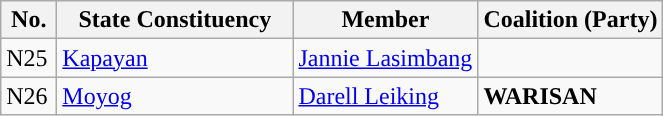<table class="wikitable sortable">
<tr>
<th width="30">No.</th>
<th width="150">State Constituency</th>
<th>Member</th>
<th>Coalition (Party)</th>
</tr>
<tr>
<td>N25</td>
<td><a href='#'>Kapayan</a></td>
<td><a href='#'>Jannie Lasimbang</a></td>
<td></td>
</tr>
<tr>
<td>N26</td>
<td><a href='#'>Moyog</a></td>
<td><a href='#'>Darell Leiking</a></td>
<td><strong>WARISAN</strong></td>
</tr>
</table>
